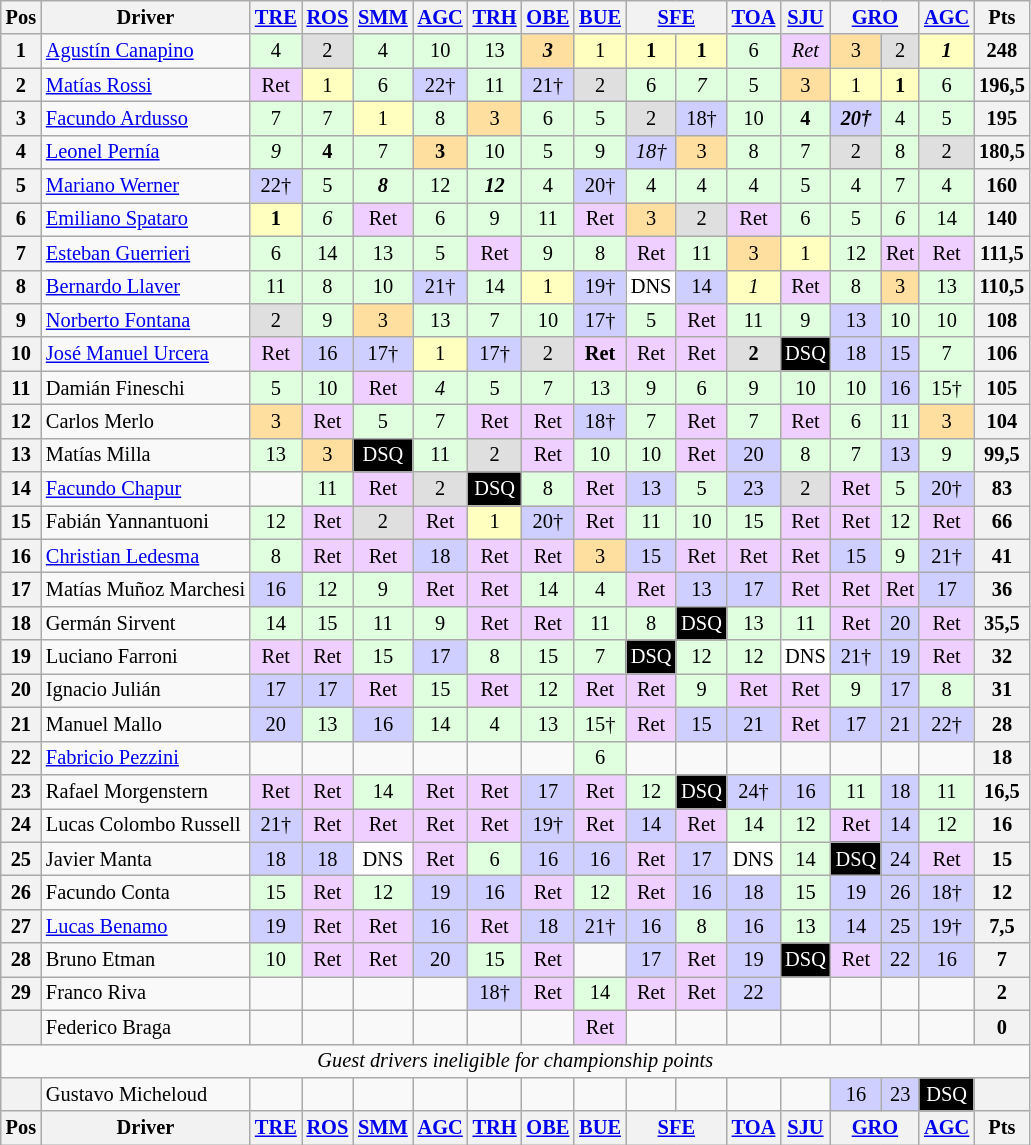<table class="wikitable" style="text-align:center; font-size: 85%">
<tr valign="top">
<th>Pos</th>
<th>Driver</th>
<th><a href='#'>TRE</a><br></th>
<th><a href='#'>ROS</a><br></th>
<th><a href='#'>SMM</a><br></th>
<th><a href='#'>AGC</a><br></th>
<th><a href='#'>TRH</a><br></th>
<th><a href='#'>OBE</a><br></th>
<th><a href='#'>BUE</a><br></th>
<th colspan=2><a href='#'>SFE</a><br></th>
<th><a href='#'>TOA</a><br></th>
<th><a href='#'>SJU</a><br></th>
<th colspan=2><a href='#'>GRO</a><br></th>
<th><a href='#'>AGC</a><br></th>
<th>Pts</th>
</tr>
<tr>
<th>1</th>
<td align="left"> <a href='#'>Agustín Canapino</a></td>
<td bgcolor="#DFFFDF">4</td>
<td bgcolor="#DFDFDF">2</td>
<td bgcolor="#DFFFDF">4</td>
<td bgcolor="#DFFFDF">10</td>
<td bgcolor="#DFFFDF">13</td>
<td bgcolor="#FFDF9F"><strong><em>3</em></strong></td>
<td bgcolor="#FFFFBF">1</td>
<td bgcolor="#FFFFBF"><strong>1</strong></td>
<td bgcolor="#FFFFBF"><strong>1</strong></td>
<td bgcolor="#DFFFDF">6</td>
<td bgcolor="#EFCFFF"><em>Ret</em></td>
<td bgcolor="#FFDF9F">3</td>
<td bgcolor="#DFDFDF">2</td>
<td bgcolor="#FFFFBF"><strong><em>1</em></strong></td>
<th>248</th>
</tr>
<tr>
<th>2</th>
<td align="left"> <a href='#'>Matías Rossi</a></td>
<td bgcolor="#EFCFFF">Ret</td>
<td bgcolor="#FFFFBF">1</td>
<td bgcolor="#DFFFDF">6</td>
<td bgcolor="#CFCFFF">22†</td>
<td bgcolor="#DFFFDF">11</td>
<td bgcolor="#CFCFFF">21†</td>
<td bgcolor="#DFDFDF">2</td>
<td bgcolor="#DFFFDF">6</td>
<td bgcolor="#DFFFDF"><em>7</em></td>
<td bgcolor="#DFFFDF">5</td>
<td bgcolor="#FFDF9F">3</td>
<td bgcolor="#FFFFBF">1</td>
<td bgcolor="#FFFFBF"><strong>1</strong></td>
<td bgcolor="#DFFFDF">6</td>
<th>196,5</th>
</tr>
<tr>
<th>3</th>
<td align="left"> <a href='#'>Facundo Ardusso</a></td>
<td bgcolor="#DFFFDF">7</td>
<td bgcolor="#DFFFDF">7</td>
<td bgcolor="#FFFFBF">1</td>
<td bgcolor="#DFFFDF">8</td>
<td bgcolor="#FFDF9F">3</td>
<td bgcolor="#DFFFDF">6</td>
<td bgcolor="#DFFFDF">5</td>
<td bgcolor="#DFDFDF">2</td>
<td bgcolor="#CFCFFF">18†</td>
<td bgcolor="#DFFFDF">10</td>
<td bgcolor="#DFFFDF"><strong>4</strong></td>
<td bgcolor="#CFCFFF"><strong><em>20†</em></strong></td>
<td bgcolor="#DFFFDF">4</td>
<td bgcolor="#DFFFDF">5</td>
<th>195</th>
</tr>
<tr>
<th>4</th>
<td align="left"> <a href='#'>Leonel Pernía</a></td>
<td bgcolor="#DFFFDF"><em>9</em></td>
<td bgcolor="#DFFFDF"><strong>4</strong></td>
<td bgcolor="#DFFFDF">7</td>
<td bgcolor="#FFDF9F"><strong>3</strong></td>
<td bgcolor="#DFFFDF">10</td>
<td bgcolor="#DFFFDF">5</td>
<td bgcolor="#DFFFDF">9</td>
<td bgcolor="#CFCFFF"><em>18†</em></td>
<td bgcolor="#FFDF9F">3</td>
<td bgcolor="#DFFFDF">8</td>
<td bgcolor="#DFFFDF">7</td>
<td bgcolor="#DFDFDF">2</td>
<td bgcolor="#DFFFDF">8</td>
<td bgcolor="#DFDFDF">2</td>
<th>180,5</th>
</tr>
<tr>
<th>5</th>
<td align="left"> <a href='#'>Mariano Werner</a></td>
<td bgcolor="#CFCFFF">22†</td>
<td bgcolor="#DFFFDF">5</td>
<td bgcolor="#DFFFDF"><strong><em>8</em></strong></td>
<td bgcolor="#DFFFDF">12</td>
<td bgcolor="#DFFFDF"><strong><em>12</em></strong></td>
<td bgcolor="#DFFFDF">4</td>
<td bgcolor="#CFCFFF">20†</td>
<td bgcolor="#DFFFDF">4</td>
<td bgcolor="#DFFFDF">4</td>
<td bgcolor="#DFFFDF">4</td>
<td bgcolor="#DFFFDF">5</td>
<td bgcolor="#DFFFDF">4</td>
<td bgcolor="#DFFFDF">7</td>
<td bgcolor="#DFFFDF">4</td>
<th>160</th>
</tr>
<tr>
<th>6</th>
<td align="left"> <a href='#'>Emiliano Spataro</a></td>
<td bgcolor="#FFFFBF"><strong>1</strong></td>
<td bgcolor="#DFFFDF"><em>6</em></td>
<td bgcolor="#EFCFFF">Ret</td>
<td bgcolor="#DFFFDF">6</td>
<td bgcolor="#DFFFDF">9</td>
<td bgcolor="#DFFFDF">11</td>
<td bgcolor="#EFCFFF">Ret</td>
<td bgcolor="#FFDF9F">3</td>
<td bgcolor="#DFDFDF">2</td>
<td bgcolor="#EFCFFF">Ret</td>
<td bgcolor="#DFFFDF">6</td>
<td bgcolor="#DFFFDF">5</td>
<td bgcolor="#DFFFDF"><em>6</em></td>
<td bgcolor="#DFFFDF">14</td>
<th>140</th>
</tr>
<tr>
<th>7</th>
<td align="left"> <a href='#'>Esteban Guerrieri</a></td>
<td bgcolor="#DFFFDF">6</td>
<td bgcolor="#DFFFDF">14</td>
<td bgcolor="#DFFFDF">13</td>
<td bgcolor="#DFFFDF">5</td>
<td bgcolor="#EFCFFF">Ret</td>
<td bgcolor="#DFFFDF">9</td>
<td bgcolor="#DFFFDF">8</td>
<td bgcolor="#EFCFFF">Ret</td>
<td bgcolor="#DFFFDF">11</td>
<td bgcolor="#FFDF9F">3</td>
<td bgcolor="#FFFFBF">1</td>
<td bgcolor="#DFFFDF">12</td>
<td bgcolor="#EFCFFF">Ret</td>
<td bgcolor="#EFCFFF">Ret</td>
<th>111,5</th>
</tr>
<tr>
<th>8</th>
<td align="left"> <a href='#'>Bernardo Llaver</a></td>
<td bgcolor="#DFFFDF">11</td>
<td bgcolor="#DFFFDF">8</td>
<td bgcolor="#DFFFDF">10</td>
<td bgcolor="#CFCFFF">21†</td>
<td bgcolor="#DFFFDF">14</td>
<td bgcolor="#FFFFBF">1</td>
<td bgcolor="#CFCFFF">19†</td>
<td bgcolor="#FFFFFF">DNS</td>
<td bgcolor="#CFCFFF">14</td>
<td bgcolor="#FFFFBF"><em>1</em></td>
<td bgcolor="#EFCFFF">Ret</td>
<td bgcolor="#DFFFDF">8</td>
<td bgcolor="#FFDF9F">3</td>
<td bgcolor="#DFFFDF">13</td>
<th>110,5</th>
</tr>
<tr>
<th>9</th>
<td align="left"> <a href='#'>Norberto Fontana</a></td>
<td bgcolor="#DFDFDF">2</td>
<td bgcolor="#DFFFDF">9</td>
<td bgcolor="#FFDF9F">3</td>
<td bgcolor="#DFFFDF">13</td>
<td bgcolor="#DFFFDF">7</td>
<td bgcolor="#DFFFDF">10</td>
<td bgcolor="#CFCFFF">17†</td>
<td bgcolor="#DFFFDF">5</td>
<td bgcolor="#EFCFFF">Ret</td>
<td bgcolor="#DFFFDF">11</td>
<td bgcolor="#DFFFDF">9</td>
<td bgcolor="#CFCFFF">13</td>
<td bgcolor="#DFFFDF">10</td>
<td bgcolor="#DFFFDF">10</td>
<th>108</th>
</tr>
<tr>
<th>10</th>
<td align="left"> <a href='#'>José Manuel Urcera</a></td>
<td bgcolor="#EFCFFF">Ret</td>
<td bgcolor="#CFCFFF">16</td>
<td bgcolor="#CFCFFF">17†</td>
<td bgcolor="#FFFFBF">1</td>
<td bgcolor="#CFCFFF">17†</td>
<td bgcolor="#DFDFDF">2</td>
<td bgcolor="#EFCFFF"><strong>Ret</strong></td>
<td bgcolor="#EFCFFF">Ret</td>
<td bgcolor="#EFCFFF">Ret</td>
<td bgcolor="#DFDFDF"><strong>2</strong></td>
<td bgcolor="#000000" style="color:#FFFFFF">DSQ</td>
<td bgcolor="#CFCFFF">18</td>
<td bgcolor="#CFCFFF">15</td>
<td bgcolor="#DFFFDF">7</td>
<th>106</th>
</tr>
<tr>
<th>11</th>
<td align="left"> Damián Fineschi</td>
<td bgcolor="#DFFFDF">5</td>
<td bgcolor="#DFFFDF">10</td>
<td bgcolor="#EFCFFF">Ret</td>
<td bgcolor="#DFFFDF"><em>4</em></td>
<td bgcolor="#DFFFDF">5</td>
<td bgcolor="#DFFFDF">7</td>
<td bgcolor="#DFFFDF">13</td>
<td bgcolor="#DFFFDF">9</td>
<td bgcolor="#DFFFDF">6</td>
<td bgcolor="#DFFFDF">9</td>
<td bgcolor="#DFFFDF">10</td>
<td bgcolor="#DFFFDF">10</td>
<td bgcolor="#CFCFFF">16</td>
<td bgcolor="#DFFFDF">15†</td>
<th>105</th>
</tr>
<tr>
<th>12</th>
<td align="left"> Carlos Merlo</td>
<td bgcolor="#FFDF9F">3</td>
<td bgcolor="#EFCFFF">Ret</td>
<td bgcolor="#DFFFDF">5</td>
<td bgcolor="#DFFFDF">7</td>
<td bgcolor="#EFCFFF">Ret</td>
<td bgcolor="#EFCFFF">Ret</td>
<td bgcolor="#CFCFFF">18†</td>
<td bgcolor="#DFFFDF">7</td>
<td bgcolor="#EFCFFF">Ret</td>
<td bgcolor="#DFFFDF">7</td>
<td bgcolor="#EFCFFF">Ret</td>
<td bgcolor="#DFFFDF">6</td>
<td bgcolor="#DFFFDF">11</td>
<td bgcolor="#FFDF9F">3</td>
<th>104</th>
</tr>
<tr>
<th>13</th>
<td align="left"> Matías Milla</td>
<td bgcolor="#DFFFDF">13</td>
<td bgcolor="#FFDF9F">3</td>
<td bgcolor="#000000" style="color:#FFFFFF">DSQ</td>
<td bgcolor="#DFFFDF">11</td>
<td bgcolor="#DFDFDF">2</td>
<td bgcolor="#EFCFFF">Ret</td>
<td bgcolor="#DFFFDF">10</td>
<td bgcolor="#DFFFDF">10</td>
<td bgcolor="#EFCFFF">Ret</td>
<td bgcolor="#CFCFFF">20</td>
<td bgcolor="#DFFFDF">8</td>
<td bgcolor="#DFFFDF">7</td>
<td bgcolor="#CFCFFF">13</td>
<td bgcolor="#DFFFDF">9</td>
<th>99,5</th>
</tr>
<tr>
<th>14</th>
<td align="left"> <a href='#'>Facundo Chapur</a></td>
<td></td>
<td bgcolor="#DFFFDF">11</td>
<td bgcolor="#EFCFFF">Ret</td>
<td bgcolor="#DFDFDF">2</td>
<td bgcolor="#000000" style="color:#FFFFFF">DSQ</td>
<td bgcolor="#DFFFDF">8</td>
<td bgcolor="#EFCFFF">Ret</td>
<td bgcolor="#CFCFFF">13</td>
<td bgcolor="#DFFFDF">5</td>
<td bgcolor="#CFCFFF">23</td>
<td bgcolor="#DFDFDF">2</td>
<td bgcolor="#EFCFFF">Ret</td>
<td bgcolor="#DFFFDF">5</td>
<td bgcolor="#CFCFFF">20†</td>
<th>83</th>
</tr>
<tr>
<th>15</th>
<td align="left"> Fabián Yannantuoni</td>
<td bgcolor="#DFFFDF">12</td>
<td bgcolor="#EFCFFF">Ret</td>
<td bgcolor="#DFDFDF">2</td>
<td bgcolor="#EFCFFF">Ret</td>
<td bgcolor="#FFFFBF">1</td>
<td bgcolor="#CFCFFF">20†</td>
<td bgcolor="#EFCFFF">Ret</td>
<td bgcolor="#DFFFDF">11</td>
<td bgcolor="#DFFFDF">10</td>
<td bgcolor="#DFFFDF">15</td>
<td bgcolor="#EFCFFF">Ret</td>
<td bgcolor="#EFCFFF">Ret</td>
<td bgcolor="#DFFFDF">12</td>
<td bgcolor="#EFCFFF">Ret</td>
<th>66</th>
</tr>
<tr>
<th>16</th>
<td align="left"> <a href='#'>Christian Ledesma</a></td>
<td bgcolor="#DFFFDF">8</td>
<td bgcolor="#EFCFFF">Ret</td>
<td bgcolor="#EFCFFF">Ret</td>
<td bgcolor="#CFCFFF">18</td>
<td bgcolor="#EFCFFF">Ret</td>
<td bgcolor="#EFCFFF">Ret</td>
<td bgcolor="#FFDF9F">3</td>
<td bgcolor="#CFCFFF">15</td>
<td bgcolor="#EFCFFF">Ret</td>
<td bgcolor="#EFCFFF">Ret</td>
<td bgcolor="#EFCFFF">Ret</td>
<td bgcolor="#CFCFFF">15</td>
<td bgcolor="#DFFFDF">9</td>
<td bgcolor="#CFCFFF">21†</td>
<th>41</th>
</tr>
<tr>
<th>17</th>
<td align="left"> Matías Muñoz Marchesi</td>
<td bgcolor="#CFCFFF">16</td>
<td bgcolor="#DFFFDF">12</td>
<td bgcolor="#DFFFDF">9</td>
<td bgcolor="#EFCFFF">Ret</td>
<td bgcolor="#EFCFFF">Ret</td>
<td bgcolor="#DFFFDF">14</td>
<td bgcolor="#DFFFDF">4</td>
<td bgcolor="#EFCFFF">Ret</td>
<td bgcolor="#CFCFFF">13</td>
<td bgcolor="#CFCFFF">17</td>
<td bgcolor="#EFCFFF">Ret</td>
<td bgcolor="#EFCFFF">Ret</td>
<td bgcolor="#EFCFFF">Ret</td>
<td bgcolor="#CFCFFF">17</td>
<th>36</th>
</tr>
<tr>
<th>18</th>
<td align="left"> Germán Sirvent</td>
<td bgcolor="#DFFFDF">14</td>
<td bgcolor="#DFFFDF">15</td>
<td bgcolor="#DFFFDF">11</td>
<td bgcolor="#DFFFDF">9</td>
<td bgcolor="#EFCFFF">Ret</td>
<td bgcolor="#EFCFFF">Ret</td>
<td bgcolor="#DFFFDF">11</td>
<td bgcolor="#DFFFDF">8</td>
<td bgcolor="#000000" style="color:#FFFFFF">DSQ</td>
<td bgcolor="#DFFFDF">13</td>
<td bgcolor="#DFFFDF">11</td>
<td bgcolor="#EFCFFF">Ret</td>
<td bgcolor="#CFCFFF">20</td>
<td bgcolor="#EFCFFF">Ret</td>
<th>35,5</th>
</tr>
<tr>
<th>19</th>
<td align="left"> Luciano Farroni</td>
<td bgcolor="#EFCFFF">Ret</td>
<td bgcolor="#EFCFFF">Ret</td>
<td bgcolor="#DFFFDF">15</td>
<td bgcolor="#CFCFFF">17</td>
<td bgcolor="#DFFFDF">8</td>
<td bgcolor="#DFFFDF">15</td>
<td bgcolor="#DFFFDF">7</td>
<td bgcolor="#000000" style="color:#FFFFFF">DSQ</td>
<td bgcolor="#DFFFDF">12</td>
<td bgcolor="#DFFFDF">12</td>
<td bgcolor="#FFFFFF">DNS</td>
<td bgcolor="#CFCFFF">21†</td>
<td bgcolor="#CFCFFF">19</td>
<td bgcolor="#EFCFFF">Ret</td>
<th>32</th>
</tr>
<tr>
<th>20</th>
<td align="left"> Ignacio Julián</td>
<td bgcolor="#CFCFFF">17</td>
<td bgcolor="#CFCFFF">17</td>
<td bgcolor="#EFCFFF">Ret</td>
<td bgcolor="#DFFFDF">15</td>
<td bgcolor="#EFCFFF">Ret</td>
<td bgcolor="#DFFFDF">12</td>
<td bgcolor="#EFCFFF">Ret</td>
<td bgcolor="#EFCFFF">Ret</td>
<td bgcolor="#DFFFDF">9</td>
<td bgcolor="#EFCFFF">Ret</td>
<td bgcolor="#EFCFFF">Ret</td>
<td bgcolor="#DFFFDF">9</td>
<td bgcolor="#CFCFFF">17</td>
<td bgcolor="#DFFFDF">8</td>
<th>31</th>
</tr>
<tr>
<th>21</th>
<td align="left"> Manuel Mallo</td>
<td bgcolor="#CFCFFF">20</td>
<td bgcolor="#DFFFDF">13</td>
<td bgcolor="#CFCFFF">16</td>
<td bgcolor="#DFFFDF">14</td>
<td bgcolor="#DFFFDF">4</td>
<td bgcolor="#DFFFDF">13</td>
<td bgcolor="#DFFFDF">15†</td>
<td bgcolor="#EFCFFF">Ret</td>
<td bgcolor="#CFCFFF">15</td>
<td bgcolor="#CFCFFF">21</td>
<td bgcolor="#EFCFFF">Ret</td>
<td bgcolor="#CFCFFF">17</td>
<td bgcolor="#CFCFFF">21</td>
<td bgcolor="#CFCFFF">22†</td>
<th>28</th>
</tr>
<tr>
<th>22</th>
<td align="left"> <a href='#'>Fabricio Pezzini</a></td>
<td></td>
<td></td>
<td></td>
<td></td>
<td></td>
<td></td>
<td bgcolor="#DFFFDF">6</td>
<td></td>
<td></td>
<td></td>
<td></td>
<td></td>
<td></td>
<td></td>
<th>18</th>
</tr>
<tr>
<th>23</th>
<td align="left"> Rafael Morgenstern</td>
<td bgcolor="#EFCFFF">Ret</td>
<td bgcolor="#EFCFFF">Ret</td>
<td bgcolor="#DFFFDF">14</td>
<td bgcolor="#EFCFFF">Ret</td>
<td bgcolor="#EFCFFF">Ret</td>
<td bgcolor="#CFCFFF">17</td>
<td bgcolor="#EFCFFF">Ret</td>
<td bgcolor="#DFFFDF">12</td>
<td bgcolor="#000000" style="color:#FFFFFF">DSQ</td>
<td bgcolor="#CFCFFF">24†</td>
<td bgcolor="#CFCFFF">16</td>
<td bgcolor="#DFFFDF">11</td>
<td bgcolor="#CFCFFF">18</td>
<td bgcolor="#DFFFDF">11</td>
<th>16,5</th>
</tr>
<tr>
<th>24</th>
<td align="left"> Lucas Colombo Russell</td>
<td bgcolor="#CFCFFF">21†</td>
<td bgcolor="#EFCFFF">Ret</td>
<td bgcolor="#EFCFFF">Ret</td>
<td bgcolor="#EFCFFF">Ret</td>
<td bgcolor="#EFCFFF">Ret</td>
<td bgcolor="#CFCFFF">19†</td>
<td bgcolor="#EFCFFF">Ret</td>
<td bgcolor="#CFCFFF">14</td>
<td bgcolor="#EFCFFF">Ret</td>
<td bgcolor="#DFFFDF">14</td>
<td bgcolor="#DFFFDF">12</td>
<td bgcolor="#EFCFFF">Ret</td>
<td bgcolor="#CFCFFF">14</td>
<td bgcolor="#DFFFDF">12</td>
<th>16</th>
</tr>
<tr>
<th>25</th>
<td align="left"> Javier Manta</td>
<td bgcolor="#CFCFFF">18</td>
<td bgcolor="#CFCFFF">18</td>
<td bgcolor="#FFFFFF">DNS</td>
<td bgcolor="#EFCFFF">Ret</td>
<td bgcolor="#DFFFDF">6</td>
<td bgcolor="#CFCFFF">16</td>
<td bgcolor="#CFCFFF">16</td>
<td bgcolor="#EFCFFF">Ret</td>
<td bgcolor="#CFCFFF">17</td>
<td bgcolor="#FFFFFF">DNS</td>
<td bgcolor="#DFFFDF">14</td>
<td bgcolor="#000000" style="color:#FFFFFF">DSQ</td>
<td bgcolor="#CFCFFF">24</td>
<td bgcolor="#EFCFFF">Ret</td>
<th>15</th>
</tr>
<tr>
<th>26</th>
<td align="left"> Facundo Conta</td>
<td bgcolor="#DFFFDF">15</td>
<td bgcolor="#EFCFFF">Ret</td>
<td bgcolor="#DFFFDF">12</td>
<td bgcolor="#CFCFFF">19</td>
<td bgcolor="#CFCFFF">16</td>
<td bgcolor="#EFCFFF">Ret</td>
<td bgcolor="#DFFFDF">12</td>
<td bgcolor="#EFCFFF">Ret</td>
<td bgcolor="#CFCFFF">16</td>
<td bgcolor="#CFCFFF">18</td>
<td bgcolor="#DFFFDF">15</td>
<td bgcolor="#CFCFFF">19</td>
<td bgcolor="#CFCFFF">26</td>
<td bgcolor="#CFCFFF">18†</td>
<th>12</th>
</tr>
<tr>
<th>27</th>
<td align="left"> <a href='#'>Lucas Benamo</a></td>
<td bgcolor="#CFCFFF">19</td>
<td bgcolor="#EFCFFF">Ret</td>
<td bgcolor="#EFCFFF">Ret</td>
<td bgcolor="#CFCFFF">16</td>
<td bgcolor="#EFCFFF">Ret</td>
<td bgcolor="#CFCFFF">18</td>
<td bgcolor="#CFCFFF">21†</td>
<td bgcolor="#CFCFFF">16</td>
<td bgcolor="#DFFFDF">8</td>
<td bgcolor="#CFCFFF">16</td>
<td bgcolor="#DFFFDF">13</td>
<td bgcolor="#CFCFFF">14</td>
<td bgcolor="#CFCFFF">25</td>
<td bgcolor="#CFCFFF">19†</td>
<th>7,5</th>
</tr>
<tr>
<th>28</th>
<td align="left"> Bruno Etman</td>
<td bgcolor="#DFFFDF">10</td>
<td bgcolor="#EFCFFF">Ret</td>
<td bgcolor="#EFCFFF">Ret</td>
<td bgcolor="#CFCFFF">20</td>
<td bgcolor="#DFFFDF">15</td>
<td bgcolor="#EFCFFF">Ret</td>
<td></td>
<td bgcolor="#CFCFFF">17</td>
<td bgcolor="#EFCFFF">Ret</td>
<td bgcolor="#CFCFFF">19</td>
<td bgcolor="#000000" style="color:#FFFFFF">DSQ</td>
<td bgcolor="#EFCFFF">Ret</td>
<td bgcolor="#CFCFFF">22</td>
<td bgcolor="#CFCFFF">16</td>
<th>7</th>
</tr>
<tr>
<th>29</th>
<td align="left"> Franco Riva</td>
<td></td>
<td></td>
<td></td>
<td></td>
<td bgcolor="#CFCFFF">18†</td>
<td bgcolor="#EFCFFF">Ret</td>
<td bgcolor="#DFFFDF">14</td>
<td bgcolor="#EFCFFF">Ret</td>
<td bgcolor="#EFCFFF">Ret</td>
<td bgcolor="#CFCFFF">22</td>
<td></td>
<td></td>
<td></td>
<td></td>
<th>2</th>
</tr>
<tr>
<th></th>
<td align="left"> Federico Braga</td>
<td></td>
<td></td>
<td></td>
<td></td>
<td></td>
<td></td>
<td bgcolor="#EFCFFF">Ret</td>
<td></td>
<td></td>
<td></td>
<td></td>
<td></td>
<td></td>
<td></td>
<th>0</th>
</tr>
<tr>
<td colspan="17"><em>Guest drivers ineligible for championship points</em></td>
</tr>
<tr>
<th></th>
<td align="left"> Gustavo Micheloud</td>
<td></td>
<td></td>
<td></td>
<td></td>
<td></td>
<td></td>
<td></td>
<td></td>
<td></td>
<td></td>
<td></td>
<td bgcolor="#CFCFFF">16</td>
<td bgcolor="#CFCFFF">23</td>
<td bgcolor="#000000" style="color:#FFFFFF">DSQ</td>
<th></th>
</tr>
<tr valign="top">
<th>Pos</th>
<th>Driver</th>
<th><a href='#'>TRE</a><br></th>
<th><a href='#'>ROS</a><br></th>
<th><a href='#'>SMM</a><br></th>
<th><a href='#'>AGC</a><br></th>
<th><a href='#'>TRH</a><br></th>
<th><a href='#'>OBE</a><br></th>
<th><a href='#'>BUE</a><br></th>
<th colspan=2><a href='#'>SFE</a><br></th>
<th><a href='#'>TOA</a><br></th>
<th><a href='#'>SJU</a><br></th>
<th colspan=2><a href='#'>GRO</a><br></th>
<th><a href='#'>AGC</a><br></th>
<th>Pts</th>
</tr>
</table>
